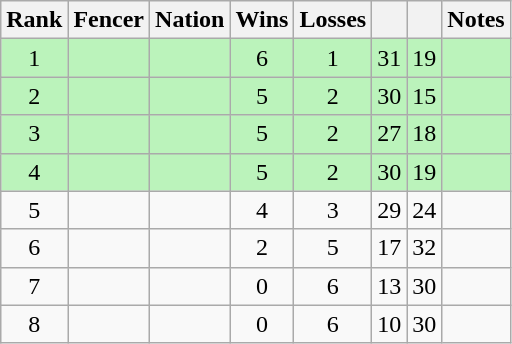<table class="wikitable sortable" style="text-align:center">
<tr>
<th>Rank</th>
<th>Fencer</th>
<th>Nation</th>
<th>Wins</th>
<th>Losses</th>
<th></th>
<th></th>
<th>Notes</th>
</tr>
<tr style="background:#bbf3bb;">
<td>1</td>
<td align=left></td>
<td align=left></td>
<td>6</td>
<td>1</td>
<td>31</td>
<td>19</td>
<td></td>
</tr>
<tr style= "background:#bbf3bb;">
<td>2</td>
<td align=left></td>
<td align=left></td>
<td>5</td>
<td>2</td>
<td>30</td>
<td>15</td>
<td></td>
</tr>
<tr style= "background:#bbf3bb;">
<td>3</td>
<td align=left></td>
<td align=left></td>
<td>5</td>
<td>2</td>
<td>27</td>
<td>18</td>
<td></td>
</tr>
<tr style= "background:#bbf3bb;">
<td>4</td>
<td align=left></td>
<td align=left></td>
<td>5</td>
<td>2</td>
<td>30</td>
<td>19</td>
<td></td>
</tr>
<tr>
<td>5</td>
<td align=left></td>
<td align=left></td>
<td>4</td>
<td>3</td>
<td>29</td>
<td>24</td>
<td></td>
</tr>
<tr>
<td>6</td>
<td align=left></td>
<td align=left></td>
<td>2</td>
<td>5</td>
<td>17</td>
<td>32</td>
<td></td>
</tr>
<tr>
<td>7</td>
<td align=left></td>
<td align=left></td>
<td>0</td>
<td>6</td>
<td>13</td>
<td>30</td>
<td></td>
</tr>
<tr>
<td>8</td>
<td align=left></td>
<td align=left></td>
<td>0</td>
<td>6</td>
<td>10</td>
<td>30</td>
<td></td>
</tr>
</table>
